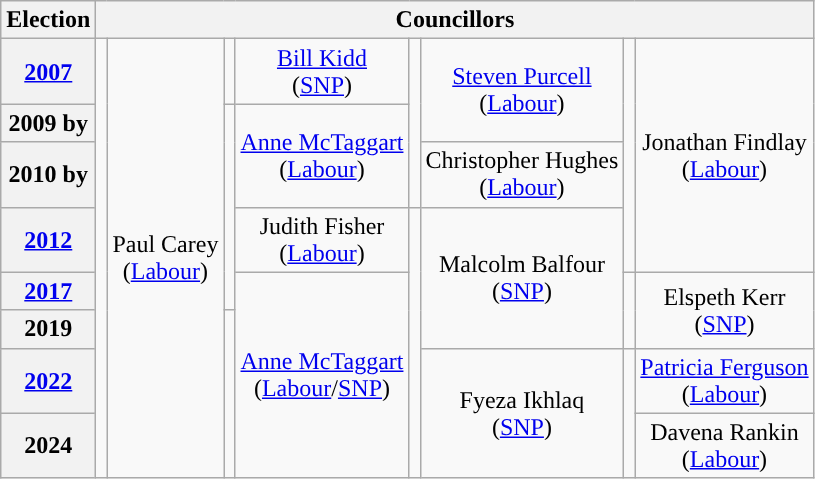<table class="wikitable" style="text-align:center">
<tr>
<th>Election</th>
<th colspan=8>Councillors</th>
</tr>
<tr>
<th><a href='#'>2007</a></th>
<td rowspan=8; style="background-color: "></td>
<td rowspan=8>Paul Carey<br>(<a href='#'>Labour</a>)</td>
<td rowspan=1; style="background-color: "></td>
<td rowspan=1><a href='#'>Bill Kidd</a><br>(<a href='#'>SNP</a>)</td>
<td rowspan=3; style="background-color: "></td>
<td rowspan=2><a href='#'>Steven Purcell</a><br>(<a href='#'>Labour</a>)</td>
<td rowspan=4; style="background-color: "></td>
<td rowspan=4>Jonathan Findlay<br>(<a href='#'>Labour</a>)</td>
</tr>
<tr>
<th>2009 by</th>
<td rowspan=4; style="background-color: "></td>
<td rowspan=2><a href='#'>Anne McTaggart</a><br>(<a href='#'>Labour</a>)</td>
</tr>
<tr>
<th>2010 by</th>
<td rowspan=1>Christopher Hughes<br>(<a href='#'>Labour</a>)</td>
</tr>
<tr>
<th><a href='#'>2012</a></th>
<td rowspan=1>Judith Fisher<br>(<a href='#'>Labour</a>)</td>
<td rowspan=5; style="background-color: "></td>
<td rowspan=3>Malcolm Balfour<br>(<a href='#'>SNP</a>)</td>
</tr>
<tr>
<th><a href='#'>2017</a></th>
<td rowspan=4><a href='#'>Anne McTaggart</a><br>(<a href='#'>Labour</a>/<a href='#'>SNP</a>)</td>
<td rowspan=2; style="background-color: "></td>
<td rowspan=2>Elspeth Kerr<br>(<a href='#'>SNP</a>)</td>
</tr>
<tr>
<th>2019</th>
<td rowspan=3; style="background-color: "></td>
</tr>
<tr>
<th><a href='#'>2022</a></th>
<td rowspan=2>Fyeza Ikhlaq<br>(<a href='#'>SNP</a>)</td>
<td rowspan=2; style="background-color: "></td>
<td rowspan=1><a href='#'>Patricia Ferguson</a><br>(<a href='#'>Labour</a>)</td>
</tr>
<tr>
<th>2024</th>
<td rowspan=1>Davena Rankin<br>(<a href='#'>Labour</a>)</td>
</tr>
</table>
